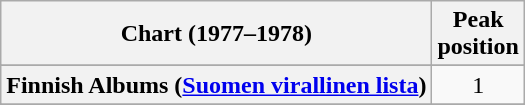<table class="wikitable sortable plainrowheaders" style="text-align:center">
<tr>
<th scope=col>Chart (1977–1978)</th>
<th scope=col>Peak<br>position</th>
</tr>
<tr>
</tr>
<tr>
</tr>
<tr>
<th scope="row">Finnish Albums (<a href='#'>Suomen virallinen lista</a>)</th>
<td>1</td>
</tr>
<tr>
</tr>
<tr>
</tr>
<tr>
</tr>
<tr>
</tr>
</table>
